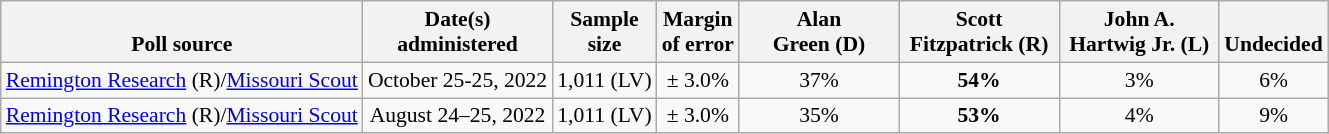<table class="wikitable" style="font-size:90%;text-align:center;">
<tr valign=bottom>
<th>Poll source</th>
<th>Date(s)<br>administered</th>
<th>Sample<br>size</th>
<th>Margin<br>of error</th>
<th style="width:100px;">Alan<br>Green (D)</th>
<th style="width:100px;">Scott<br>Fitzpatrick (R)</th>
<th style="width:100px;">John A. <br>Hartwig Jr. (L)</th>
<th>Undecided</th>
</tr>
<tr>
<td><a href='#'>Remington Research</a> (R)/<a href='#'>Missouri Scout</a></td>
<td>October 25-25, 2022</td>
<td>1,011 (LV)</td>
<td>± 3.0%</td>
<td>37%</td>
<td><strong>54%</strong></td>
<td>3%</td>
<td>6%</td>
</tr>
<tr>
<td style="text-align:left;"><a href='#'>Remington Research</a> (R)/<a href='#'>Missouri Scout</a></td>
<td>August 24–25, 2022</td>
<td>1,011 (LV)</td>
<td>± 3.0%</td>
<td>35%</td>
<td><strong>53%</strong></td>
<td>4%</td>
<td>9%</td>
</tr>
</table>
